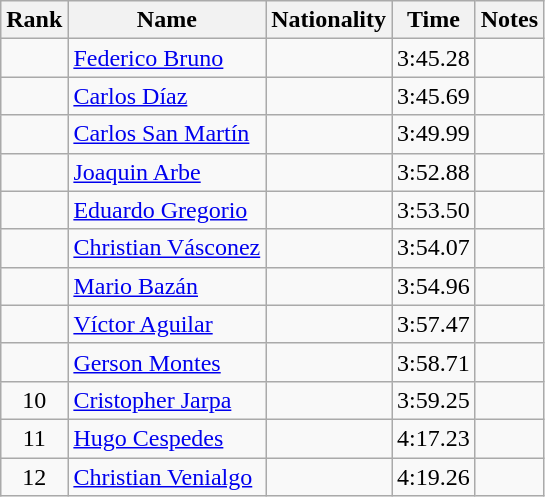<table class="wikitable sortable" style="text-align:center">
<tr>
<th>Rank</th>
<th>Name</th>
<th>Nationality</th>
<th>Time</th>
<th>Notes</th>
</tr>
<tr>
<td></td>
<td align=left><a href='#'>Federico Bruno</a></td>
<td align=left></td>
<td>3:45.28</td>
<td></td>
</tr>
<tr>
<td></td>
<td align=left><a href='#'>Carlos Díaz</a></td>
<td align=left></td>
<td>3:45.69</td>
<td></td>
</tr>
<tr>
<td></td>
<td align=left><a href='#'>Carlos San Martín</a></td>
<td align=left></td>
<td>3:49.99</td>
<td></td>
</tr>
<tr>
<td></td>
<td align=left><a href='#'>Joaquin Arbe</a></td>
<td align=left></td>
<td>3:52.88</td>
<td></td>
</tr>
<tr>
<td></td>
<td align=left><a href='#'>Eduardo Gregorio</a></td>
<td align=left></td>
<td>3:53.50</td>
<td></td>
</tr>
<tr>
<td></td>
<td align=left><a href='#'>Christian Vásconez</a></td>
<td align=left></td>
<td>3:54.07</td>
<td></td>
</tr>
<tr>
<td></td>
<td align=left><a href='#'>Mario Bazán</a></td>
<td align=left></td>
<td>3:54.96</td>
<td></td>
</tr>
<tr>
<td></td>
<td align=left><a href='#'>Víctor Aguilar</a></td>
<td align=left></td>
<td>3:57.47</td>
<td></td>
</tr>
<tr>
<td></td>
<td align=left><a href='#'>Gerson Montes</a></td>
<td align=left></td>
<td>3:58.71</td>
<td></td>
</tr>
<tr>
<td>10</td>
<td align=left><a href='#'>Cristopher Jarpa</a></td>
<td align=left></td>
<td>3:59.25</td>
<td></td>
</tr>
<tr>
<td>11</td>
<td align=left><a href='#'>Hugo Cespedes</a></td>
<td align=left></td>
<td>4:17.23</td>
<td></td>
</tr>
<tr>
<td>12</td>
<td align=left><a href='#'>Christian Venialgo</a></td>
<td align=left></td>
<td>4:19.26</td>
<td></td>
</tr>
</table>
